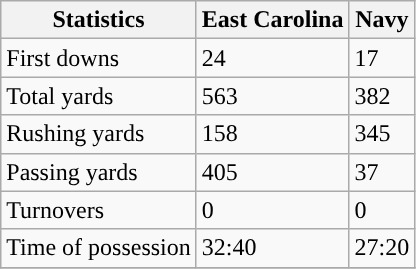<table class="wikitable">
<tr>
<th>Statistics</th>
<th>East Carolina</th>
<th>Navy</th>
</tr>
<tr>
<td>First downs</td>
<td>24</td>
<td>17</td>
</tr>
<tr>
<td>Total yards</td>
<td>563</td>
<td>382</td>
</tr>
<tr>
<td>Rushing yards</td>
<td>158</td>
<td>345</td>
</tr>
<tr>
<td>Passing yards</td>
<td>405</td>
<td>37</td>
</tr>
<tr>
<td>Turnovers</td>
<td>0</td>
<td>0</td>
</tr>
<tr>
<td>Time of possession</td>
<td>32:40</td>
<td>27:20</td>
</tr>
<tr>
</tr>
</table>
